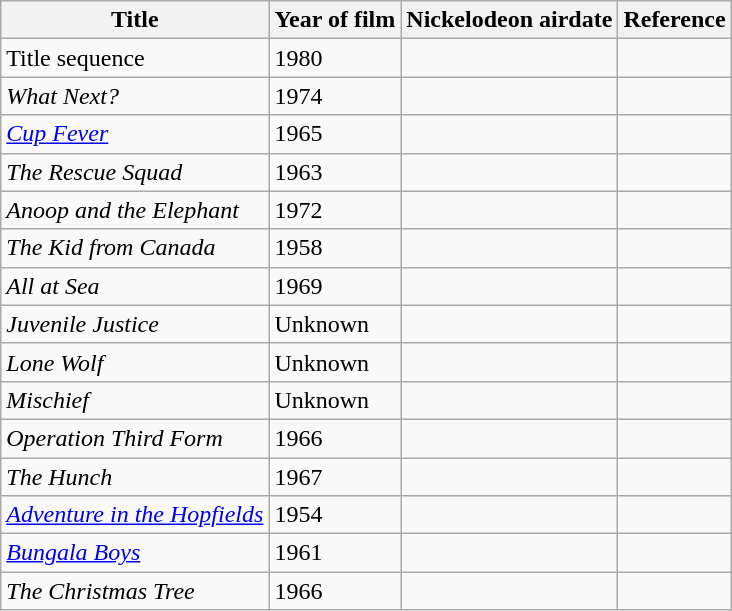<table class="wikitable sortable">
<tr>
<th>Title</th>
<th>Year of film</th>
<th>Nickelodeon airdate</th>
<th>Reference</th>
</tr>
<tr>
<td>Title sequence</td>
<td>1980</td>
<td></td>
<td></td>
</tr>
<tr>
<td><em>What Next?</em></td>
<td>1974</td>
<td></td>
<td></td>
</tr>
<tr>
<td><em><a href='#'>Cup Fever</a></em></td>
<td>1965</td>
<td></td>
<td></td>
</tr>
<tr>
<td><em>The Rescue Squad</em></td>
<td>1963</td>
<td></td>
<td></td>
</tr>
<tr>
<td><em>Anoop and the Elephant</em></td>
<td>1972</td>
<td></td>
<td></td>
</tr>
<tr>
<td><em>The Kid from Canada</em></td>
<td>1958</td>
<td></td>
<td></td>
</tr>
<tr>
<td><em>All at Sea</em></td>
<td>1969</td>
<td></td>
<td></td>
</tr>
<tr>
<td><em>Juvenile Justice</em></td>
<td>Unknown</td>
<td></td>
<td></td>
</tr>
<tr>
<td><em>Lone Wolf</em></td>
<td>Unknown</td>
<td></td>
<td></td>
</tr>
<tr>
<td><em>Mischief</em></td>
<td>Unknown</td>
<td></td>
<td></td>
</tr>
<tr>
<td><em>Operation Third Form</em></td>
<td>1966</td>
<td></td>
<td></td>
</tr>
<tr>
<td><em>The Hunch</em></td>
<td>1967</td>
<td></td>
<td></td>
</tr>
<tr>
<td><em><a href='#'>Adventure in the Hopfields</a></em></td>
<td>1954</td>
<td></td>
<td></td>
</tr>
<tr>
<td><em><a href='#'>Bungala Boys</a></em></td>
<td>1961</td>
<td></td>
<td></td>
</tr>
<tr>
<td><em>The Christmas Tree</em></td>
<td>1966</td>
<td></td>
<td></td>
</tr>
</table>
